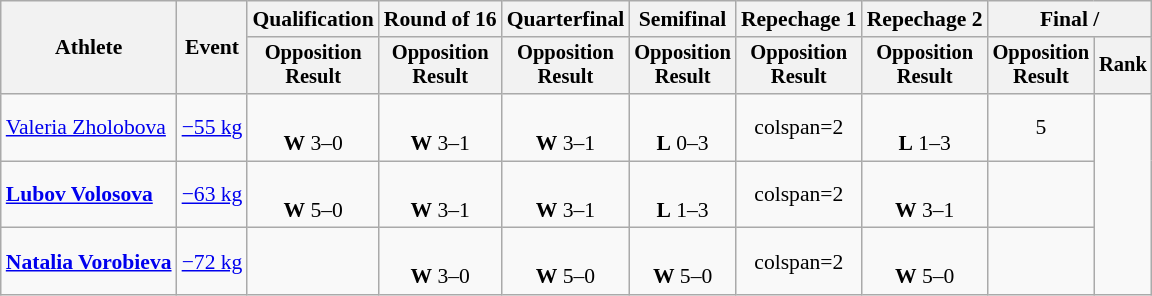<table class="wikitable" style="font-size:90%">
<tr>
<th rowspan="2">Athlete</th>
<th rowspan="2">Event</th>
<th>Qualification</th>
<th>Round of 16</th>
<th>Quarterfinal</th>
<th>Semifinal</th>
<th>Repechage 1</th>
<th>Repechage 2</th>
<th colspan=2>Final / </th>
</tr>
<tr style="font-size: 95%">
<th>Opposition<br>Result</th>
<th>Opposition<br>Result</th>
<th>Opposition<br>Result</th>
<th>Opposition<br>Result</th>
<th>Opposition<br>Result</th>
<th>Opposition<br>Result</th>
<th>Opposition<br>Result</th>
<th>Rank</th>
</tr>
<tr align=center>
<td align=left><a href='#'>Valeria Zholobova</a></td>
<td align=left><a href='#'>−55 kg</a></td>
<td><br><strong>W</strong> 3–0 <sup></sup></td>
<td><br><strong>W</strong> 3–1 <sup></sup></td>
<td><br><strong>W</strong> 3–1 <sup></sup></td>
<td><br><strong>L</strong> 0–3 <sup></sup></td>
<td>colspan=2 </td>
<td><br><strong>L</strong> 1–3 <sup></sup></td>
<td>5</td>
</tr>
<tr align=center>
<td align=left><strong><a href='#'>Lubov Volosova</a></strong></td>
<td align=left><a href='#'>−63 kg</a></td>
<td><br><strong>W</strong> 5–0 <sup></sup></td>
<td><br><strong>W</strong> 3–1 <sup></sup></td>
<td><br><strong>W</strong> 3–1 <sup></sup></td>
<td><br><strong>L</strong> 1–3 <sup></sup></td>
<td>colspan=2 </td>
<td><br><strong>W</strong> 3–1 <sup></sup></td>
<td></td>
</tr>
<tr align=center>
<td align=left><strong><a href='#'>Natalia Vorobieva</a></strong></td>
<td align=left><a href='#'>−72 kg</a></td>
<td></td>
<td><br><strong>W</strong> 3–0 <sup></sup></td>
<td><br><strong>W</strong> 5–0 <sup></sup></td>
<td><br><strong>W</strong> 5–0 <sup></sup></td>
<td>colspan=2 </td>
<td><br><strong>W</strong> 5–0 <sup></sup></td>
<td></td>
</tr>
</table>
